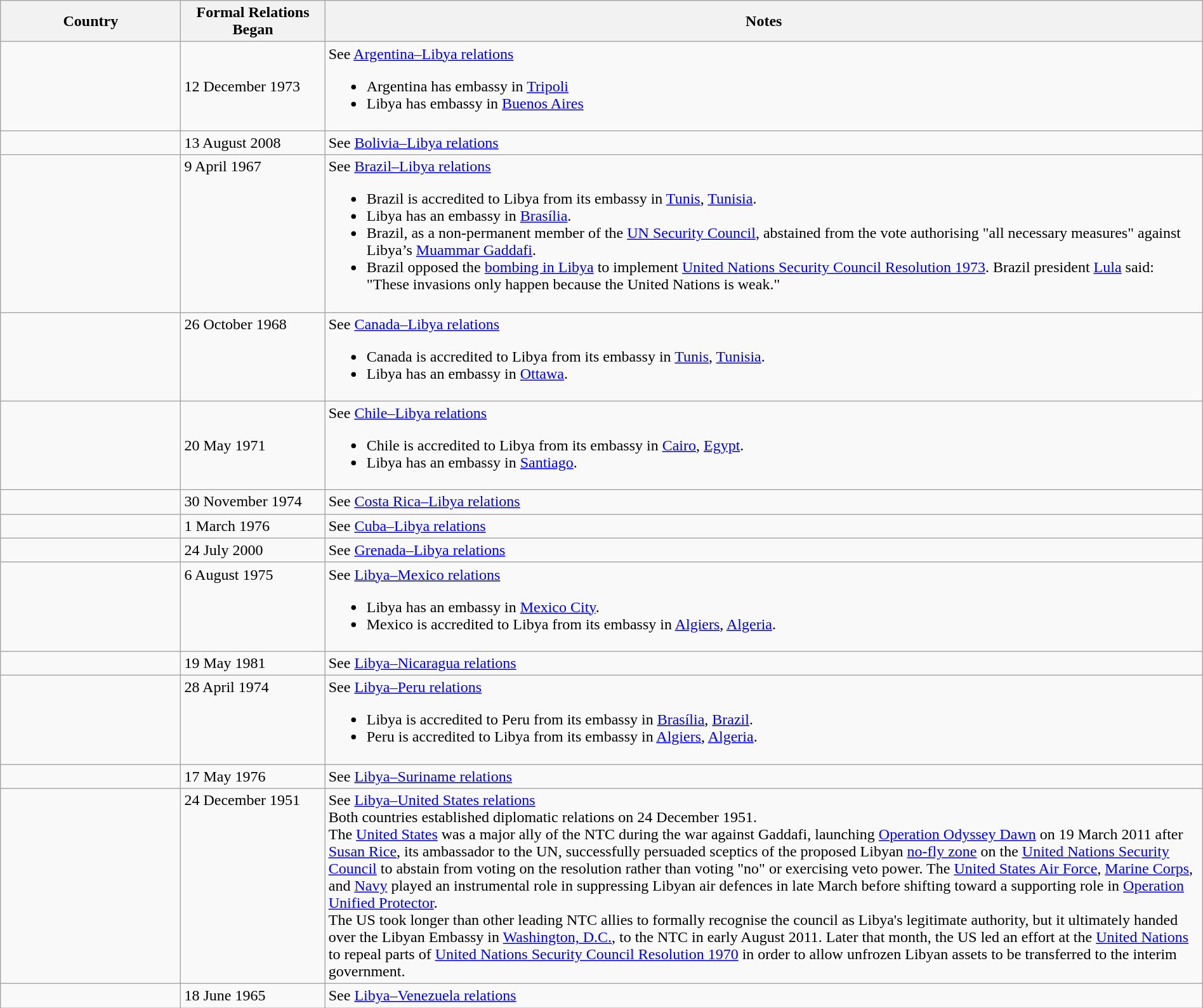<table class="wikitable sortable" style="width:100%; margin:auto;">
<tr>
<th style="width:15%;">Country</th>
<th style="width:12%;">Formal Relations Began</th>
<th>Notes</th>
</tr>
<tr valing="top">
<td></td>
<td>12 December 1973</td>
<td>See <a href='#'>Argentina–Libya relations</a><br><ul><li>Argentina has embassy in <a href='#'>Tripoli</a></li><li>Libya has embassy in <a href='#'>Buenos Aires</a></li></ul></td>
</tr>
<tr>
<td></td>
<td>13 August 2008</td>
<td>See <a href='#'>Bolivia–Libya relations</a></td>
</tr>
<tr valign="top">
<td></td>
<td>9 April 1967</td>
<td>See <a href='#'>Brazil–Libya relations</a><br><ul><li>Brazil is accredited to Libya from its embassy in <a href='#'>Tunis</a>, <a href='#'>Tunisia</a>.</li><li>Libya has an embassy in <a href='#'>Brasília</a>.</li><li>Brazil, as a non-permanent member of the <a href='#'>UN Security Council</a>, abstained from the vote authorising "all necessary measures" against Libya’s <a href='#'>Muammar Gaddafi</a>.</li><li>Brazil opposed the <a href='#'>bombing in Libya</a> to implement <a href='#'>United Nations Security Council Resolution 1973</a>. Brazil president <a href='#'>Lula</a> said: "These invasions only happen because the United Nations is weak."</li></ul></td>
</tr>
<tr valign="top">
<td></td>
<td>26 October 1968</td>
<td>See <a href='#'>Canada–Libya relations</a><br><ul><li>Canada is accredited to Libya from its embassy in <a href='#'>Tunis</a>, <a href='#'>Tunisia</a>.</li><li>Libya has an embassy in <a href='#'>Ottawa</a>.</li></ul></td>
</tr>
<tr>
<td></td>
<td>20 May 1971</td>
<td>See <a href='#'>Chile–Libya relations</a><br><ul><li>Chile is accredited to Libya from its embassy in <a href='#'>Cairo</a>, <a href='#'>Egypt</a>.</li><li>Libya has an embassy in <a href='#'>Santiago</a>.</li></ul></td>
</tr>
<tr>
<td></td>
<td>30 November 1974</td>
<td>See <a href='#'>Costa Rica–Libya relations</a></td>
</tr>
<tr>
<td></td>
<td>1 March 1976</td>
<td>See <a href='#'>Cuba–Libya relations</a></td>
</tr>
<tr>
<td></td>
<td>24 July 2000</td>
<td>See <a href='#'>Grenada–Libya relations</a></td>
</tr>
<tr valign="top">
<td></td>
<td>6 August 1975</td>
<td>See <a href='#'>Libya–Mexico relations</a><br><ul><li>Libya has an embassy in <a href='#'>Mexico City</a>.</li><li>Mexico is accredited to Libya from its embassy in <a href='#'>Algiers</a>, <a href='#'>Algeria</a>.</li></ul></td>
</tr>
<tr>
<td></td>
<td>19 May 1981</td>
<td>See <a href='#'>Libya–Nicaragua relations</a></td>
</tr>
<tr valign="top">
<td></td>
<td>28 April 1974</td>
<td>See <a href='#'>Libya–Peru relations</a><br><ul><li>Libya is accredited to Peru from its embassy in <a href='#'>Brasília</a>, <a href='#'>Brazil</a>.</li><li>Peru is accredited to Libya from its embassy in <a href='#'>Algiers</a>, <a href='#'>Algeria</a>.</li></ul></td>
</tr>
<tr>
<td></td>
<td>17 May 1976</td>
<td>See <a href='#'>Libya–Suriname relations</a></td>
</tr>
<tr valign="top">
<td></td>
<td>24 December 1951</td>
<td>See <a href='#'>Libya–United States relations</a><br>Both countries established diplomatic relations on 24 December 1951.<br>
The <a href='#'>United States</a> was a major ally of the NTC during the war against Gaddafi, launching <a href='#'>Operation Odyssey Dawn</a> on 19 March 2011 after <a href='#'>Susan Rice</a>, its ambassador to the UN, successfully persuaded sceptics of the proposed Libyan <a href='#'>no-fly zone</a> on the <a href='#'>United Nations Security Council</a> to abstain from voting on the resolution rather than voting "no" or exercising veto power. The <a href='#'>United States Air Force</a>, <a href='#'>Marine Corps</a>, and <a href='#'>Navy</a> played an instrumental role in suppressing Libyan air defences in late March before shifting toward a supporting role in <a href='#'>Operation Unified Protector</a>.<br>The US took longer than other leading NTC allies to formally recognise the council as Libya's legitimate authority, but it ultimately handed over the Libyan Embassy in <a href='#'>Washington, D.C.</a>, to the NTC in early August 2011. Later that month, the US led an effort at the <a href='#'>United Nations</a> to repeal parts of <a href='#'>United Nations Security Council Resolution 1970</a> in order to allow unfrozen Libyan assets to be transferred to the interim government.</td>
</tr>
<tr>
<td></td>
<td>18 June 1965</td>
<td>See <a href='#'>Libya–Venezuela relations</a></td>
</tr>
</table>
